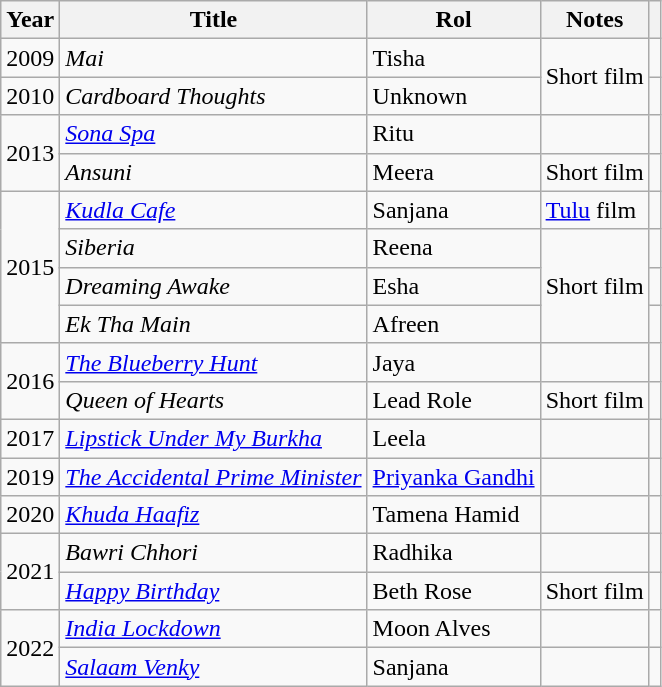<table class="wikitable sortable">
<tr>
<th scope="col">Year</th>
<th scope="col">Title</th>
<th scope="col">Rol</th>
<th scope="col">Notes</th>
<th class="unsortable" scope="col"></th>
</tr>
<tr>
<td>2009</td>
<td><em>Mai</em></td>
<td>Tisha</td>
<td rowspan="2">Short film</td>
<td></td>
</tr>
<tr>
<td>2010</td>
<td><em>Cardboard Thoughts</em></td>
<td>Unknown</td>
<td></td>
</tr>
<tr>
<td rowspan="2">2013</td>
<td><em><a href='#'>Sona Spa</a></em></td>
<td>Ritu</td>
<td></td>
<td></td>
</tr>
<tr>
<td><em>Ansuni</em></td>
<td>Meera</td>
<td>Short film</td>
<td></td>
</tr>
<tr>
<td rowspan="4">2015</td>
<td><em><a href='#'>Kudla Cafe</a></em></td>
<td>Sanjana</td>
<td><a href='#'>Tulu</a> film</td>
<td></td>
</tr>
<tr>
<td><em>Siberia</em></td>
<td>Reena</td>
<td rowspan="3">Short film</td>
<td></td>
</tr>
<tr>
<td><em>Dreaming Awake</em></td>
<td>Esha</td>
<td></td>
</tr>
<tr>
<td><em>Ek Tha Main</em></td>
<td>Afreen</td>
<td></td>
</tr>
<tr>
<td rowspan="2">2016</td>
<td><em><a href='#'>The Blueberry Hunt</a></em></td>
<td>Jaya</td>
<td></td>
<td></td>
</tr>
<tr>
<td><em>Queen of Hearts</em></td>
<td>Lead Role</td>
<td>Short film</td>
<td></td>
</tr>
<tr>
<td>2017</td>
<td><em><a href='#'>Lipstick Under My Burkha</a></em></td>
<td>Leela</td>
<td></td>
<td></td>
</tr>
<tr>
<td>2019</td>
<td><em><a href='#'>The Accidental Prime Minister</a></em></td>
<td><a href='#'>Priyanka Gandhi</a></td>
<td></td>
<td></td>
</tr>
<tr>
<td>2020</td>
<td><em><a href='#'>Khuda Haafiz</a></em></td>
<td>Tamena Hamid</td>
<td></td>
<td></td>
</tr>
<tr>
<td rowspan="2">2021</td>
<td><em>Bawri Chhori</em></td>
<td>Radhika</td>
<td></td>
<td></td>
</tr>
<tr>
<td><em><a href='#'>Happy Birthday</a></em></td>
<td>Beth Rose</td>
<td>Short film</td>
<td></td>
</tr>
<tr>
<td rowspan="2">2022</td>
<td><em><a href='#'>India Lockdown</a></em></td>
<td>Moon Alves</td>
<td></td>
<td></td>
</tr>
<tr>
<td><em><a href='#'>Salaam Venky</a></em></td>
<td>Sanjana</td>
<td></td>
<td></td>
</tr>
</table>
